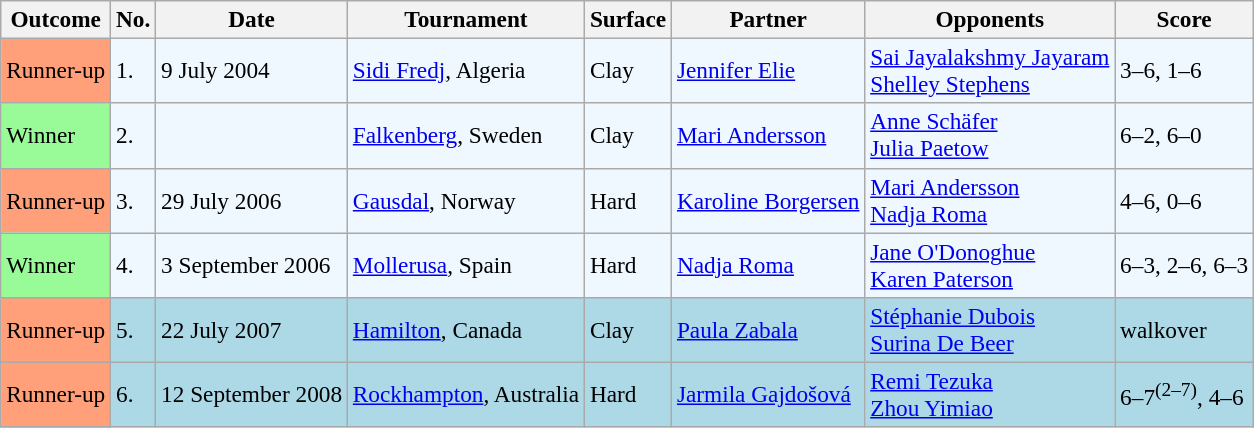<table class="sortable wikitable" style=font-size:97%>
<tr>
<th>Outcome</th>
<th>No.</th>
<th>Date</th>
<th>Tournament</th>
<th>Surface</th>
<th>Partner</th>
<th>Opponents</th>
<th>Score</th>
</tr>
<tr style="background:#f0f8ff;">
<td bgcolor="FFA07A">Runner-up</td>
<td>1.</td>
<td>9 July 2004</td>
<td><a href='#'>Sidi Fredj</a>, Algeria</td>
<td>Clay</td>
<td> <a href='#'>Jennifer Elie</a></td>
<td> <a href='#'>Sai Jayalakshmy Jayaram</a> <br>  <a href='#'>Shelley Stephens</a></td>
<td>3–6, 1–6</td>
</tr>
<tr style="background:#f0f8ff;">
<td bgcolor=98FB98>Winner</td>
<td>2.</td>
<td></td>
<td><a href='#'>Falkenberg</a>, Sweden</td>
<td>Clay</td>
<td> <a href='#'>Mari Andersson</a></td>
<td> <a href='#'>Anne Schäfer</a> <br>  <a href='#'>Julia Paetow</a></td>
<td>6–2, 6–0</td>
</tr>
<tr style="background:#f0f8ff;">
<td bgcolor="FFA07A">Runner-up</td>
<td>3.</td>
<td>29 July 2006</td>
<td><a href='#'>Gausdal</a>, Norway</td>
<td>Hard</td>
<td> <a href='#'>Karoline Borgersen</a></td>
<td> <a href='#'>Mari Andersson</a> <br>  <a href='#'>Nadja Roma</a></td>
<td>4–6, 0–6</td>
</tr>
<tr bgcolor="#f0f8ff">
<td bgcolor=98FB98>Winner</td>
<td>4.</td>
<td>3 September 2006</td>
<td><a href='#'>Mollerusa</a>, Spain</td>
<td>Hard</td>
<td> <a href='#'>Nadja Roma</a></td>
<td> <a href='#'>Jane O'Donoghue</a> <br>  <a href='#'>Karen Paterson</a></td>
<td>6–3, 2–6, 6–3</td>
</tr>
<tr bgcolor=lightblue>
<td bgcolor="FFA07A">Runner-up</td>
<td>5.</td>
<td>22 July 2007</td>
<td><a href='#'>Hamilton</a>, Canada</td>
<td>Clay</td>
<td> <a href='#'>Paula Zabala</a></td>
<td> <a href='#'>Stéphanie Dubois</a> <br>  <a href='#'>Surina De Beer</a></td>
<td>walkover</td>
</tr>
<tr style="background:lightblue;">
<td bgcolor=#ffa07a>Runner-up</td>
<td>6.</td>
<td>12 September 2008</td>
<td><a href='#'>Rockhampton</a>, Australia</td>
<td>Hard</td>
<td> <a href='#'>Jarmila Gajdošová</a></td>
<td> <a href='#'>Remi Tezuka</a><br> <a href='#'>Zhou Yimiao</a></td>
<td>6–7<sup>(2–7)</sup>, 4–6</td>
</tr>
</table>
